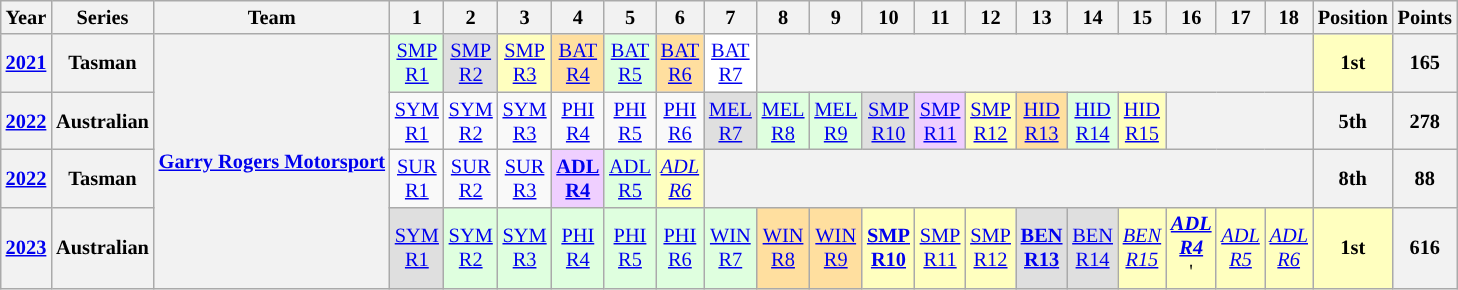<table class="wikitable" style="text-align:center; font-size:85%">
<tr>
<th>Year</th>
<th>Series</th>
<th>Team</th>
<th>1</th>
<th>2</th>
<th>3</th>
<th>4</th>
<th>5</th>
<th>6</th>
<th>7</th>
<th>8</th>
<th>9</th>
<th>10</th>
<th>11</th>
<th>12</th>
<th>13</th>
<th>14</th>
<th>15</th>
<th>16</th>
<th>17</th>
<th>18</th>
<th>Position</th>
<th>Points</th>
</tr>
<tr>
<th><a href='#'>2021</a></th>
<th>Tasman</th>
<th rowspan=4 nowrap><a href='#'>Garry Rogers Motorsport</a></th>
<td style="background:#dfffdf"><a href='#'>SMP<br>R1</a><br></td>
<td style="background:#dfdfdf"><a href='#'>SMP<br>R2</a><br></td>
<td style="background:#ffffbf"><a href='#'>SMP<br>R3</a><br></td>
<td style="background:#ffdf9f"><a href='#'>BAT<br>R4</a><strong><br></strong></td>
<td style="background:#dfffdf"><a href='#'>BAT<br>R5</a><br></td>
<td style="background:#ffdf9f"><a href='#'>BAT<br>R6</a><br></td>
<td style="background:#ffffff"><a href='#'>BAT<br>R7</a><br></td>
<th colspan=11></th>
<th style="background:#ffffbf;">1st</th>
<th>165</th>
</tr>
<tr>
<th><a href='#'>2022</a></th>
<th>Australian</th>
<td><a href='#'>SYM<br>R1</a></td>
<td><a href='#'>SYM<br>R2</a></td>
<td><a href='#'>SYM<br>R3</a></td>
<td><a href='#'>PHI<br>R4</a></td>
<td><a href='#'>PHI<br>R5</a></td>
<td><a href='#'>PHI<br>R6</a></td>
<td style="background:#dfdfdf"><a href='#'>MEL<br>R7</a><br></td>
<td style="background:#dfffdf"><a href='#'>MEL<br>R8</a><br></td>
<td style="background:#dfffdf"><a href='#'>MEL<br>R9</a><br></td>
<td style="background:#dfdfdf"><a href='#'>SMP<br>R10</a><br></td>
<td style="background:#efcfff"><a href='#'>SMP<br>R11</a><br></td>
<td style="background:#ffffbf"><a href='#'>SMP<br>R12</a><br></td>
<td style="background:#ffdf9f"><a href='#'>HID<br>R13</a><br></td>
<td style="background:#dfffdf"><a href='#'>HID<br>R14</a><br></td>
<td style="background:#ffffbf"><a href='#'>HID<br>R15</a><br></td>
<th colspan=3></th>
<th>5th</th>
<th>278</th>
</tr>
<tr>
<th><a href='#'>2022</a></th>
<th>Tasman</th>
<td><a href='#'>SUR<br>R1</a></td>
<td><a href='#'>SUR<br>R2</a></td>
<td><a href='#'>SUR<br>R3</a></td>
<td style="background:#efcfff"><strong><a href='#'>ADL<br>R4</a><br></strong></td>
<td style="background:#dfffdf"><a href='#'>ADL<br>R5</a><br></td>
<td style="background:#FFFFBF"><em><a href='#'>ADL<br>R6</a><br></em></td>
<th colspan=12></th>
<th>8th</th>
<th>88</th>
</tr>
<tr>
<th><a href='#'>2023</a></th>
<th>Australian</th>
<td style="background:#dfdfdf"><a href='#'>SYM<br>R1</a><br></td>
<td style="background:#dfffdf"><a href='#'>SYM<br>R2</a><br></td>
<td style="background:#dfffdf"><a href='#'>SYM<br>R3</a><br></td>
<td style="background:#dfffdf"><a href='#'>PHI<br>R4</a><br></td>
<td style="background:#dfffdf"><a href='#'>PHI<br>R5</a><br></td>
<td style="background:#dfffdf"><a href='#'>PHI<br>R6</a><br></td>
<td style="background:#dfffdf"><a href='#'>WIN<br>R7</a><br></td>
<td style="background:#ffdf9f"><a href='#'>WIN<br>R8</a><br></td>
<td style="background:#ffdf9f"><a href='#'>WIN<br>R9</a><br></td>
<td style="background:#FFFFBF"><strong><a href='#'>SMP<br>R10</a><br></strong></td>
<td style="background:#FFFFBF"><a href='#'>SMP<br>R11</a><br></td>
<td style="background:#FFFFBF"><a href='#'>SMP<br>R12</a><br></td>
<td style="background:#dfdfdf"><strong><a href='#'>BEN<br>R13</a><br></strong></td>
<td style="background:#dfdfdf"><a href='#'>BEN<br>R14</a><br></td>
<td style="background:#FFFFBF"><em><a href='#'>BEN<br>R15</a><br></em></td>
<td style="background:#FFFFBF"><strong><em><a href='#'>ADL<br>R4</a><br></em></strong>'</td>
<td style="background:#FFFFBF"><em><a href='#'>ADL<br>R5</a><br></em></td>
<td style="background:#FFFFBF"><em><a href='#'>ADL<br>R6</a><br></em></td>
<th style="background:#ffffbf">1st</th>
<th>616</th>
</tr>
</table>
